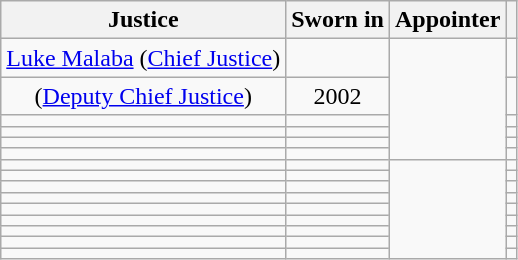<table class="wikitable sortable" style="text-align:center">
<tr>
<th>Justice</th>
<th>Sworn in</th>
<th>Appointer</th>
<th></th>
</tr>
<tr>
<td><a href='#'>Luke Malaba</a> (<a href='#'>Chief Justice</a>)</td>
<td data-sort-value="1875"></td>
<td rowspan="6" data-sort-value="1876"></td>
<td></td>
</tr>
<tr>
<td> (<a href='#'>Deputy Chief Justice</a>)</td>
<td>2002</td>
<td></td>
</tr>
<tr>
<td></td>
<td></td>
<td></td>
</tr>
<tr>
<td></td>
<td></td>
<td></td>
</tr>
<tr>
<td></td>
<td></td>
<td></td>
</tr>
<tr>
<td></td>
<td></td>
<td></td>
</tr>
<tr>
<td></td>
<td></td>
<td rowspan="9"></td>
<td></td>
</tr>
<tr>
<td></td>
<td></td>
<td></td>
</tr>
<tr>
<td></td>
<td></td>
<td></td>
</tr>
<tr>
<td></td>
<td></td>
<td></td>
</tr>
<tr>
<td></td>
<td></td>
<td></td>
</tr>
<tr>
<td></td>
<td></td>
<td></td>
</tr>
<tr>
<td></td>
<td></td>
<td></td>
</tr>
<tr>
<td></td>
<td></td>
<td></td>
</tr>
<tr>
<td></td>
<td></td>
<td></td>
</tr>
</table>
